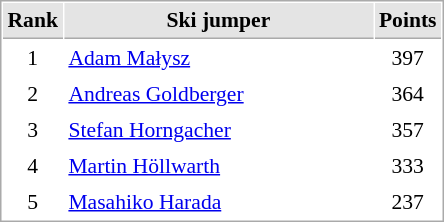<table cellspacing="1" cellpadding="3" style="border:1px solid #aaa; font-size:90%;">
<tr style="background:#e4e4e4;">
<th style="border-bottom:1px solid #aaa; width:10px;">Rank</th>
<th style="border-bottom:1px solid #aaa; width:200px;">Ski jumper</th>
<th style="border-bottom:1px solid #aaa; width:20px;">Points</th>
</tr>
<tr>
<td style="text-align:center;">1</td>
<td> <a href='#'>Adam Małysz</a></td>
<td align=center>397</td>
</tr>
<tr>
<td style="text-align:center;">2</td>
<td> <a href='#'>Andreas Goldberger</a></td>
<td align=center>364</td>
</tr>
<tr>
<td style="text-align:center;">3</td>
<td> <a href='#'>Stefan Horngacher</a></td>
<td align=center>357</td>
</tr>
<tr>
<td style="text-align:center;">4</td>
<td> <a href='#'>Martin Höllwarth</a></td>
<td align=center>333</td>
</tr>
<tr>
<td style="text-align:center;">5</td>
<td> <a href='#'>Masahiko Harada</a></td>
<td align=center>237</td>
</tr>
</table>
